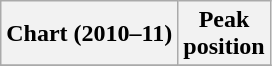<table class="wikitable plainrowheaders" style="text-align:center">
<tr>
<th>Chart (2010–11)</th>
<th>Peak<br>position</th>
</tr>
<tr>
</tr>
</table>
